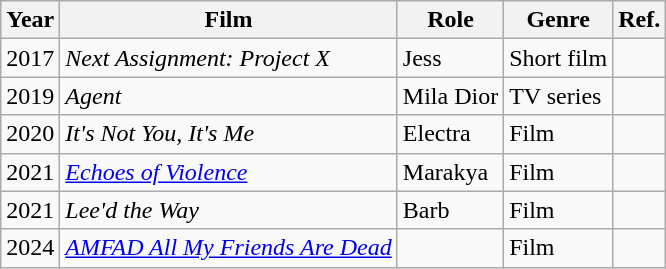<table class="wikitable">
<tr>
<th>Year</th>
<th>Film</th>
<th>Role</th>
<th>Genre</th>
<th>Ref.</th>
</tr>
<tr>
<td>2017</td>
<td><em>Next Assignment: Project X</em></td>
<td>Jess</td>
<td>Short film</td>
<td></td>
</tr>
<tr>
<td>2019</td>
<td><em>Agent</em></td>
<td>Mila Dior</td>
<td>TV series</td>
<td></td>
</tr>
<tr>
<td>2020</td>
<td><em>It's Not You, It's Me</em></td>
<td>Electra</td>
<td>Film</td>
<td></td>
</tr>
<tr>
<td>2021</td>
<td><em><a href='#'>Echoes of Violence</a></em></td>
<td>Marakya</td>
<td>Film</td>
<td></td>
</tr>
<tr>
<td>2021</td>
<td><em>Lee'd the Way</em></td>
<td>Barb</td>
<td>Film</td>
<td></td>
</tr>
<tr>
<td>2024</td>
<td><em><a href='#'>AMFAD All My Friends Are Dead</a></em></td>
<td></td>
<td>Film</td>
<td></td>
</tr>
</table>
